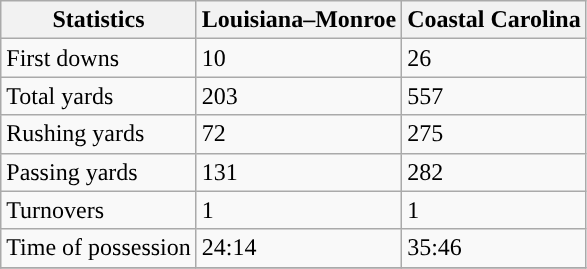<table class="wikitable">
<tr>
<th>Statistics</th>
<th>Louisiana–Monroe</th>
<th>Coastal Carolina</th>
</tr>
<tr>
<td>First downs</td>
<td>10</td>
<td>26</td>
</tr>
<tr>
<td>Total yards</td>
<td>203</td>
<td>557</td>
</tr>
<tr>
<td>Rushing yards</td>
<td>72</td>
<td>275</td>
</tr>
<tr>
<td>Passing yards</td>
<td>131</td>
<td>282</td>
</tr>
<tr>
<td>Turnovers</td>
<td>1</td>
<td>1</td>
</tr>
<tr>
<td>Time of possession</td>
<td>24:14</td>
<td>35:46</td>
</tr>
<tr>
</tr>
</table>
